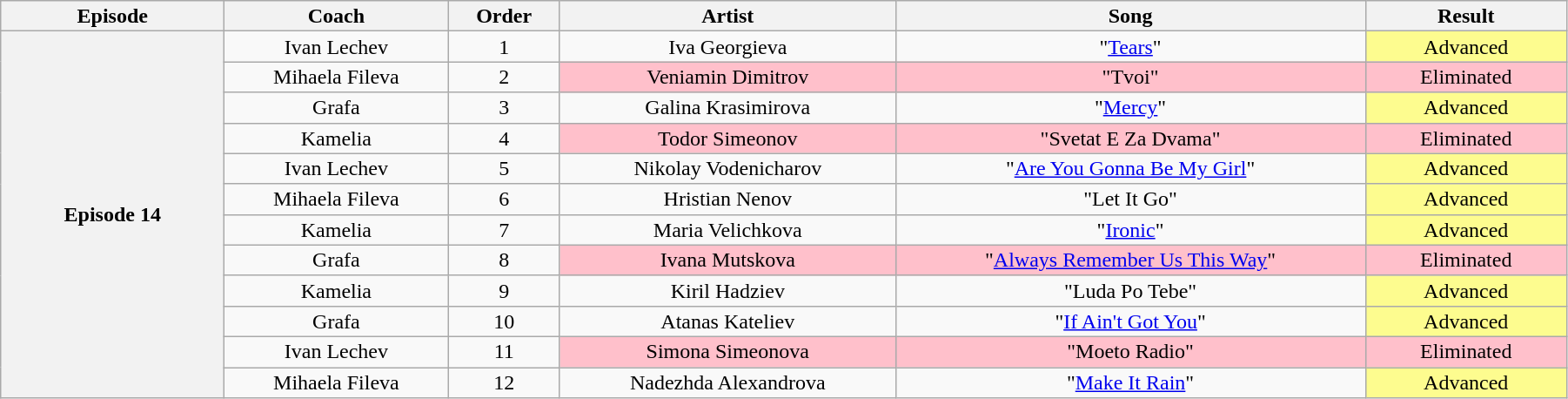<table class="wikitable" style="text-align:center; line-height:16px; width:95%;">
<tr>
<th style="width:10%;">Episode</th>
<th style="width:10%;">Coach</th>
<th style="width:05%;">Order</th>
<th style="width:15%;">Artist</th>
<th style="width:21%;">Song</th>
<th style="width:9%;">Result</th>
</tr>
<tr>
<th rowspan="12">Episode 14<br><small></small></th>
<td>Ivan Lechev</td>
<td>1</td>
<td>Iva Georgieva</td>
<td>"<a href='#'>Tears</a>"</td>
<td style="background:#fdfc8f;">Advanced</td>
</tr>
<tr>
<td>Mihaela Fileva</td>
<td>2</td>
<td style="background:pink;">Veniamin Dimitrov</td>
<td style="background:pink;">"Tvoi"</td>
<td style="background:pink;">Eliminated</td>
</tr>
<tr>
<td>Grafa</td>
<td>3</td>
<td>Galina Krasimirova</td>
<td>"<a href='#'>Mercy</a>"</td>
<td style="background:#fdfc8f;">Advanced</td>
</tr>
<tr>
<td>Kamelia</td>
<td>4</td>
<td style="background:pink;">Todor Simeonov</td>
<td style="background:pink;">"Svetat E Za Dvama"</td>
<td style="background:pink;">Eliminated</td>
</tr>
<tr>
<td>Ivan Lechev</td>
<td>5</td>
<td>Nikolay Vodenicharov</td>
<td>"<a href='#'>Are You Gonna Be My Girl</a>"</td>
<td style="background:#fdfc8f;">Advanced</td>
</tr>
<tr>
<td>Mihaela Fileva</td>
<td>6</td>
<td>Hristian Nenov</td>
<td>"Let It Go"</td>
<td style="background:#fdfc8f;">Advanced</td>
</tr>
<tr>
<td scope="row">Kamelia</td>
<td>7</td>
<td>Maria Velichkova</td>
<td>"<a href='#'>Ironic</a>"</td>
<td style="background:#fdfc8f;">Advanced</td>
</tr>
<tr>
<td>Grafa</td>
<td>8</td>
<td style="background:pink;">Ivana Mutskova</td>
<td style="background:pink;">"<a href='#'>Always Remember Us This Way</a>"</td>
<td style="background:pink;">Eliminated</td>
</tr>
<tr>
<td>Kamelia</td>
<td>9</td>
<td>Kiril Hadziev</td>
<td>"Luda Po Tebe"</td>
<td style="background:#fdfc8f;">Advanced</td>
</tr>
<tr>
<td>Grafa</td>
<td>10</td>
<td>Atanas Kateliev</td>
<td>"<a href='#'>If Ain't Got You</a>"</td>
<td style="background:#fdfc8f;">Advanced</td>
</tr>
<tr>
<td>Ivan Lechev</td>
<td>11</td>
<td style="background:pink;">Simona Simeonova</td>
<td style="background:pink;">"Moeto Radio"</td>
<td style="background:pink;">Eliminated</td>
</tr>
<tr>
<td>Mihaela Fileva</td>
<td>12</td>
<td>Nadezhda Alexandrova</td>
<td>"<a href='#'>Make It Rain</a>"</td>
<td style="background:#fdfc8f;">Advanced</td>
</tr>
</table>
